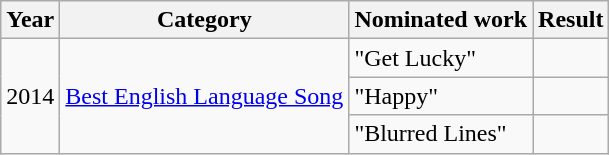<table class="wikitable">
<tr>
<th>Year</th>
<th>Category</th>
<th>Nominated work</th>
<th>Result</th>
</tr>
<tr>
<td rowspan=3>2014</td>
<td rowspan=3><a href='#'>Best English Language Song</a></td>
<td>"Get Lucky" </td>
<td></td>
</tr>
<tr>
<td>"Happy"</td>
<td></td>
</tr>
<tr>
<td>"Blurred Lines" </td>
<td></td>
</tr>
</table>
